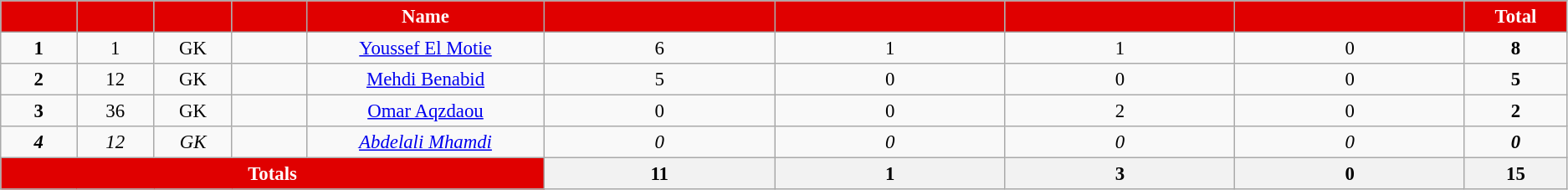<table class="wikitable sortable" style="font-size: 95%; text-align: center;">
<tr>
<th data-darkreader-inline-color="" data-darkreader-inline-bgcolor="" data-darkreader-inline-bgimage="" width="60" style="background:#E00000; color:#FFFFFF"></th>
<th data-darkreader-inline-color="" data-darkreader-inline-bgcolor="" data-darkreader-inline-bgimage="" width="60" style="background:#E00000; color:#FFFFFF"></th>
<th data-darkreader-inline-color="" data-darkreader-inline-bgcolor="" data-darkreader-inline-bgimage="" width="60" style="background:#E00000; color:#FFFFFF"></th>
<th data-darkreader-inline-color="" data-darkreader-inline-bgcolor="" data-darkreader-inline-bgimage="" width="60" style="background:#E00000; color:#FFFFFF"></th>
<th data-darkreader-inline-color="" data-darkreader-inline-bgcolor="" data-darkreader-inline-bgimage="" width="200" style="background:#E00000; color:#FFFFFF">Name</th>
<th data-darkreader-inline-color="" data-darkreader-inline-bgcolor="" data-darkreader-inline-bgimage="" width="200" style="background:#E00000; color:#FFFFFF"></th>
<th data-darkreader-inline-color="" data-darkreader-inline-bgcolor="" data-darkreader-inline-bgimage="" width="200" style="background:#E00000; color:#FFFFFF"></th>
<th data-darkreader-inline-color="" data-darkreader-inline-bgcolor="" data-darkreader-inline-bgimage="" width="200" style="background:#E00000; color:#FFFFFF"></th>
<th data-darkreader-inline-color="" data-darkreader-inline-bgcolor="" data-darkreader-inline-bgimage="" width="200" style="background:#E00000; color:#FFFFFF"></th>
<th data-darkreader-inline-color="" data-darkreader-inline-bgcolor="" data-darkreader-inline-bgimage="" width="80" style="background:#E00000; color:#FFFFFF">Total</th>
</tr>
<tr>
<td><strong>1</strong></td>
<td>1</td>
<td>GK</td>
<td></td>
<td><a href='#'>Youssef El Motie</a></td>
<td>6</td>
<td>1</td>
<td>1</td>
<td>0</td>
<td><strong>8</strong></td>
</tr>
<tr>
<td><strong>2</strong></td>
<td>12<em></em></td>
<td>GK</td>
<td></td>
<td><a href='#'>Mehdi Benabid</a></td>
<td>5</td>
<td>0</td>
<td>0</td>
<td>0</td>
<td><strong>5</strong></td>
</tr>
<tr>
<td><strong>3</strong></td>
<td>36</td>
<td>GK</td>
<td></td>
<td><a href='#'>Omar Aqzdaou</a></td>
<td>0</td>
<td>0</td>
<td>2</td>
<td>0</td>
<td><strong>2</strong></td>
</tr>
<tr>
<td><strong><em>4</em></strong></td>
<td><em>12</em></td>
<td><em>GK</em></td>
<td><em></em></td>
<td><a href='#'><em>Abdelali Mhamdi</em></a></td>
<td><em>0</em></td>
<td><em>0</em></td>
<td><em>0</em></td>
<td><em>0</em></td>
<td><strong><em>0</em></strong></td>
</tr>
<tr>
<th colspan="5" data-darkreader-inline-color="" data-darkreader-inline-bgcolor="" data-darkreader-inline-bgimage="" style="background:#E00000; color:#FFFFFF; colspan=5">Totals</th>
<th>11</th>
<th>1</th>
<th>3</th>
<th>0</th>
<th>15</th>
</tr>
</table>
